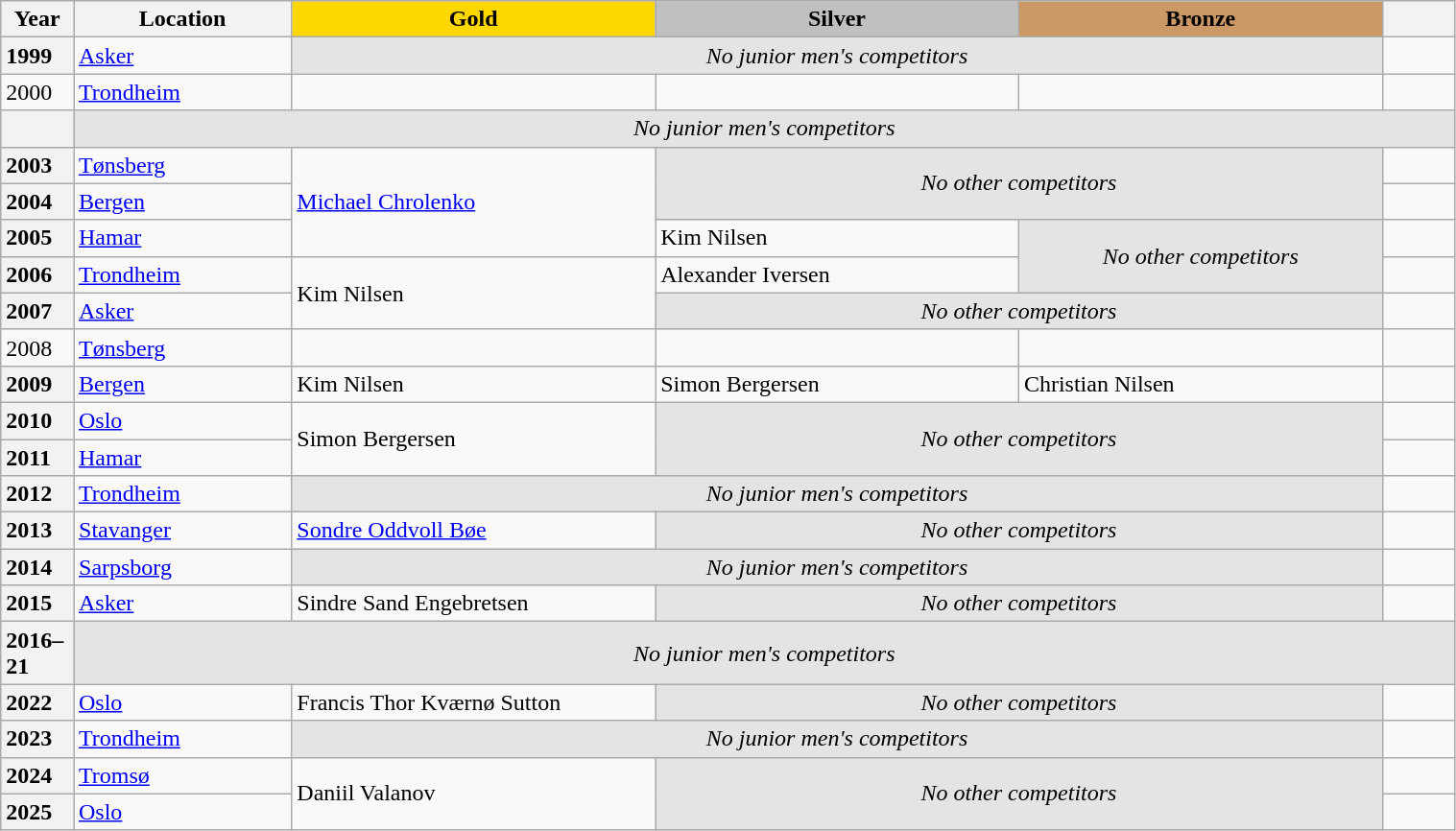<table class="wikitable unsortable" style="text-align:left; width:80%">
<tr>
<th scope="col" style="text-align:center; width:5%">Year</th>
<th scope="col" style="text-align:center; width:15%">Location</th>
<th scope="col" style="text-align:center; width:25%; background:gold">Gold</th>
<th scope="col" style="text-align:center; width:25%; background:silver">Silver</th>
<th scope="col" style="text-align:center; width:25%; background:#c96">Bronze</th>
<th scope="col" style="text-align:center; width:5%"></th>
</tr>
<tr>
<th scope="row" style="text-align:left">1999</th>
<td><a href='#'>Asker</a></td>
<td colspan="3" align="center" bgcolor="e5e4e2"><em>No junior men's competitors</em></td>
<td></td>
</tr>
<tr>
<td>2000</td>
<td><a href='#'>Trondheim</a></td>
<td></td>
<td></td>
<td></td>
<td></td>
</tr>
<tr>
<th scope="row" style="text-align:left"></th>
<td colspan="5" align="center" bgcolor="e5e4e2"><em>No junior men's competitors</em></td>
</tr>
<tr>
<th scope="row" style="text-align:left">2003</th>
<td><a href='#'>Tønsberg</a></td>
<td rowspan="3"><a href='#'>Michael Chrolenko</a></td>
<td colspan="2" rowspan="2" align="center" bgcolor="e5e4e2"><em>No other competitors</em></td>
<td></td>
</tr>
<tr>
<th scope="row" style="text-align:left">2004</th>
<td><a href='#'>Bergen</a></td>
<td></td>
</tr>
<tr>
<th scope="row" style="text-align:left">2005</th>
<td><a href='#'>Hamar</a></td>
<td>Kim Nilsen</td>
<td rowspan="2" align="center" bgcolor="e5e4e2"><em>No other competitors</em></td>
<td></td>
</tr>
<tr>
<th scope="row" style="text-align:left">2006</th>
<td><a href='#'>Trondheim</a></td>
<td rowspan="2">Kim Nilsen</td>
<td>Alexander Iversen</td>
<td></td>
</tr>
<tr>
<th scope="row" style="text-align:left">2007</th>
<td><a href='#'>Asker</a></td>
<td colspan="2" align="center" bgcolor="e5e4e2"><em>No other competitors</em></td>
<td></td>
</tr>
<tr>
<td>2008</td>
<td><a href='#'>Tønsberg</a></td>
<td></td>
<td></td>
<td></td>
<td></td>
</tr>
<tr>
<th scope="row" style="text-align:left">2009</th>
<td><a href='#'>Bergen</a></td>
<td>Kim Nilsen</td>
<td>Simon Bergersen</td>
<td>Christian Nilsen</td>
<td></td>
</tr>
<tr>
<th scope="row" style="text-align:left">2010</th>
<td><a href='#'>Oslo</a></td>
<td rowspan="2">Simon Bergersen</td>
<td colspan="2" rowspan="2" align="center" bgcolor="e5e4e2"><em>No other competitors</em></td>
<td></td>
</tr>
<tr>
<th scope="row" style="text-align:left">2011</th>
<td><a href='#'>Hamar</a></td>
<td></td>
</tr>
<tr>
<th scope="row" style="text-align:left">2012</th>
<td><a href='#'>Trondheim</a></td>
<td colspan="3" align="center" bgcolor="e5e4e2"><em>No junior men's competitors</em></td>
<td></td>
</tr>
<tr>
<th scope="row" style="text-align:left">2013</th>
<td><a href='#'>Stavanger</a></td>
<td><a href='#'>Sondre Oddvoll Bøe</a></td>
<td colspan="2" align="center" bgcolor="e5e4e2"><em>No other competitors</em></td>
<td></td>
</tr>
<tr>
<th scope="row" style="text-align:left">2014</th>
<td><a href='#'>Sarpsborg</a></td>
<td colspan="3" align="center" bgcolor="e5e4e2"><em>No junior men's competitors</em></td>
<td></td>
</tr>
<tr>
<th scope="row" style="text-align:left">2015</th>
<td><a href='#'>Asker</a></td>
<td>Sindre Sand Engebretsen</td>
<td colspan="2" align="center" bgcolor="e5e4e2"><em>No other competitors</em></td>
<td></td>
</tr>
<tr>
<th scope="row" style="text-align:left">2016–21</th>
<td colspan="5" align="center" bgcolor="e5e4e2"><em>No junior men's competitors</em></td>
</tr>
<tr>
<th scope="row" style="text-align:left">2022</th>
<td><a href='#'>Oslo</a></td>
<td>Francis Thor Kværnø Sutton</td>
<td colspan="2" align="center" bgcolor="e5e4e2"><em>No other competitors</em></td>
<td></td>
</tr>
<tr>
<th scope="row" style="text-align:left">2023</th>
<td><a href='#'>Trondheim</a></td>
<td colspan="3" align="center" bgcolor="e5e4e2"><em>No junior men's competitors</em></td>
<td></td>
</tr>
<tr>
<th scope="row" style="text-align:left">2024</th>
<td><a href='#'>Tromsø</a></td>
<td rowspan="2">Daniil Valanov</td>
<td colspan="2" rowspan="2" align="center" bgcolor="e5e4e2"><em>No other competitors</em></td>
<td></td>
</tr>
<tr>
<th scope="row" style="text-align:left">2025</th>
<td><a href='#'>Oslo</a></td>
<td></td>
</tr>
</table>
